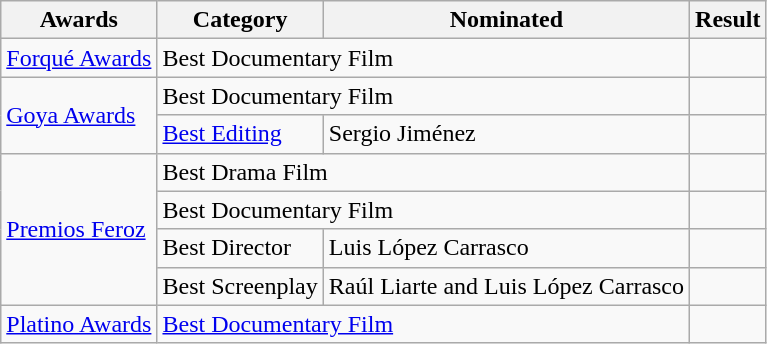<table class="wikitable">
<tr>
<th>Awards</th>
<th>Category</th>
<th>Nominated</th>
<th>Result</th>
</tr>
<tr>
<td><a href='#'>Forqué Awards</a></td>
<td colspan = "2">Best Documentary Film</td>
<td></td>
</tr>
<tr>
<td rowspan=2><a href='#'>Goya Awards</a></td>
<td colspan=2>Best Documentary Film</td>
<td></td>
</tr>
<tr>
<td><a href='#'>Best Editing</a></td>
<td>Sergio Jiménez</td>
<td></td>
</tr>
<tr>
<td rowspan=4><a href='#'>Premios Feroz</a></td>
<td colspan=2>Best Drama Film</td>
<td></td>
</tr>
<tr>
<td colspan=2>Best Documentary Film</td>
<td></td>
</tr>
<tr>
<td>Best Director</td>
<td>Luis López Carrasco</td>
<td></td>
</tr>
<tr>
<td>Best Screenplay</td>
<td>Raúl Liarte and Luis López Carrasco</td>
<td></td>
</tr>
<tr>
<td><a href='#'>Platino Awards</a></td>
<td colspan = "2"><a href='#'>Best Documentary Film</a></td>
<td></td>
</tr>
</table>
